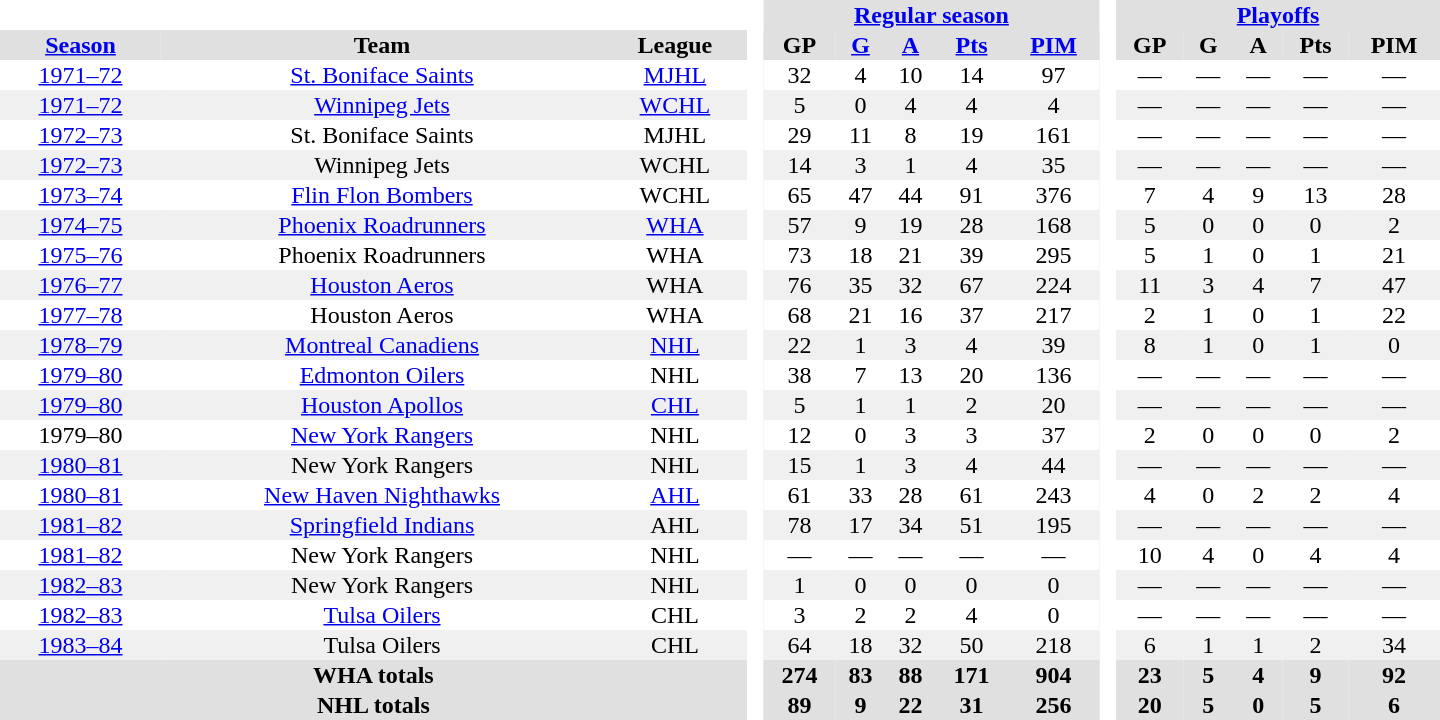<table border="0" cellpadding="1" cellspacing="0" style="text-align:center; width:60em">
<tr style="background:#e0e0e0;">
<th colspan="3" style="background:#fff;"> </th>
<th rowspan="99" style="background:#fff;"> </th>
<th colspan="5"><a href='#'>Regular season</a></th>
<th rowspan="99" style="background:#fff;"> </th>
<th colspan="5"><a href='#'>Playoffs</a></th>
</tr>
<tr style="background:#e0e0e0;">
<th><a href='#'>Season</a></th>
<th>Team</th>
<th>League</th>
<th>GP</th>
<th><a href='#'>G</a></th>
<th><a href='#'>A</a></th>
<th><a href='#'>Pts</a></th>
<th><a href='#'>PIM</a></th>
<th>GP</th>
<th>G</th>
<th>A</th>
<th>Pts</th>
<th>PIM</th>
</tr>
<tr>
<td><a href='#'>1971–72</a></td>
<td><a href='#'>St. Boniface Saints</a></td>
<td><a href='#'>MJHL</a></td>
<td>32</td>
<td>4</td>
<td>10</td>
<td>14</td>
<td>97</td>
<td>—</td>
<td>—</td>
<td>—</td>
<td>—</td>
<td>—</td>
</tr>
<tr style="background:#f0f0f0;">
<td><a href='#'>1971–72</a></td>
<td><a href='#'>Winnipeg Jets</a></td>
<td><a href='#'>WCHL</a></td>
<td>5</td>
<td>0</td>
<td>4</td>
<td>4</td>
<td>4</td>
<td>—</td>
<td>—</td>
<td>—</td>
<td>—</td>
<td>—</td>
</tr>
<tr>
<td><a href='#'>1972–73</a></td>
<td>St. Boniface Saints</td>
<td>MJHL</td>
<td>29</td>
<td>11</td>
<td>8</td>
<td>19</td>
<td>161</td>
<td>—</td>
<td>—</td>
<td>—</td>
<td>—</td>
<td>—</td>
</tr>
<tr style="background:#f0f0f0;">
<td><a href='#'>1972–73</a></td>
<td>Winnipeg Jets</td>
<td>WCHL</td>
<td>14</td>
<td>3</td>
<td>1</td>
<td>4</td>
<td>35</td>
<td>—</td>
<td>—</td>
<td>—</td>
<td>—</td>
<td>—</td>
</tr>
<tr>
<td><a href='#'>1973–74</a></td>
<td><a href='#'>Flin Flon Bombers</a></td>
<td>WCHL</td>
<td>65</td>
<td>47</td>
<td>44</td>
<td>91</td>
<td>376</td>
<td>7</td>
<td>4</td>
<td>9</td>
<td>13</td>
<td>28</td>
</tr>
<tr style="background:#f0f0f0;">
<td><a href='#'>1974–75</a></td>
<td><a href='#'>Phoenix Roadrunners</a></td>
<td><a href='#'>WHA</a></td>
<td>57</td>
<td>9</td>
<td>19</td>
<td>28</td>
<td>168</td>
<td>5</td>
<td>0</td>
<td>0</td>
<td>0</td>
<td>2</td>
</tr>
<tr>
<td><a href='#'>1975–76</a></td>
<td>Phoenix Roadrunners</td>
<td>WHA</td>
<td>73</td>
<td>18</td>
<td>21</td>
<td>39</td>
<td>295</td>
<td>5</td>
<td>1</td>
<td>0</td>
<td>1</td>
<td>21</td>
</tr>
<tr style="background:#f0f0f0;">
<td><a href='#'>1976–77</a></td>
<td><a href='#'>Houston Aeros</a></td>
<td>WHA</td>
<td>76</td>
<td>35</td>
<td>32</td>
<td>67</td>
<td>224</td>
<td>11</td>
<td>3</td>
<td>4</td>
<td>7</td>
<td>47</td>
</tr>
<tr>
<td><a href='#'>1977–78</a></td>
<td>Houston Aeros</td>
<td>WHA</td>
<td>68</td>
<td>21</td>
<td>16</td>
<td>37</td>
<td>217</td>
<td>2</td>
<td>1</td>
<td>0</td>
<td>1</td>
<td>22</td>
</tr>
<tr style="background:#f0f0f0;">
<td><a href='#'>1978–79</a></td>
<td><a href='#'>Montreal Canadiens</a></td>
<td><a href='#'>NHL</a></td>
<td>22</td>
<td>1</td>
<td>3</td>
<td>4</td>
<td>39</td>
<td>8</td>
<td>1</td>
<td>0</td>
<td>1</td>
<td>0</td>
</tr>
<tr>
<td><a href='#'>1979–80</a></td>
<td><a href='#'>Edmonton Oilers</a></td>
<td>NHL</td>
<td>38</td>
<td>7</td>
<td>13</td>
<td>20</td>
<td>136</td>
<td>—</td>
<td>—</td>
<td>—</td>
<td>—</td>
<td>—</td>
</tr>
<tr style="background:#f0f0f0;">
<td><a href='#'>1979–80</a></td>
<td><a href='#'>Houston Apollos</a></td>
<td><a href='#'>CHL</a></td>
<td>5</td>
<td>1</td>
<td>1</td>
<td>2</td>
<td>20</td>
<td>—</td>
<td>—</td>
<td>—</td>
<td>—</td>
<td>—</td>
</tr>
<tr>
<td>1979–80</td>
<td><a href='#'>New York Rangers</a></td>
<td>NHL</td>
<td>12</td>
<td>0</td>
<td>3</td>
<td>3</td>
<td>37</td>
<td>2</td>
<td>0</td>
<td>0</td>
<td>0</td>
<td>2</td>
</tr>
<tr style="background:#f0f0f0;">
<td><a href='#'>1980–81</a></td>
<td>New York Rangers</td>
<td>NHL</td>
<td>15</td>
<td>1</td>
<td>3</td>
<td>4</td>
<td>44</td>
<td>—</td>
<td>—</td>
<td>—</td>
<td>—</td>
<td>—</td>
</tr>
<tr>
<td><a href='#'>1980–81</a></td>
<td><a href='#'>New Haven Nighthawks</a></td>
<td><a href='#'>AHL</a></td>
<td>61</td>
<td>33</td>
<td>28</td>
<td>61</td>
<td>243</td>
<td>4</td>
<td>0</td>
<td>2</td>
<td>2</td>
<td>4</td>
</tr>
<tr style="background:#f0f0f0;">
<td><a href='#'>1981–82</a></td>
<td><a href='#'>Springfield Indians</a></td>
<td>AHL</td>
<td>78</td>
<td>17</td>
<td>34</td>
<td>51</td>
<td>195</td>
<td>—</td>
<td>—</td>
<td>—</td>
<td>—</td>
<td>—</td>
</tr>
<tr>
<td><a href='#'>1981–82</a></td>
<td>New York Rangers</td>
<td>NHL</td>
<td>—</td>
<td>—</td>
<td>—</td>
<td>—</td>
<td>—</td>
<td>10</td>
<td>4</td>
<td>0</td>
<td>4</td>
<td>4</td>
</tr>
<tr style="background:#f0f0f0;">
<td><a href='#'>1982–83</a></td>
<td>New York Rangers</td>
<td>NHL</td>
<td>1</td>
<td>0</td>
<td>0</td>
<td>0</td>
<td>0</td>
<td>—</td>
<td>—</td>
<td>—</td>
<td>—</td>
<td>—</td>
</tr>
<tr>
<td><a href='#'>1982–83</a></td>
<td><a href='#'>Tulsa Oilers</a></td>
<td>CHL</td>
<td>3</td>
<td>2</td>
<td>2</td>
<td>4</td>
<td>0</td>
<td>—</td>
<td>—</td>
<td>—</td>
<td>—</td>
<td>—</td>
</tr>
<tr style="background:#f0f0f0;">
<td><a href='#'>1983–84</a></td>
<td>Tulsa Oilers</td>
<td>CHL</td>
<td>64</td>
<td>18</td>
<td>32</td>
<td>50</td>
<td>218</td>
<td>6</td>
<td>1</td>
<td>1</td>
<td>2</td>
<td>34</td>
</tr>
<tr style="background:#e0e0e0;">
<th colspan="3">WHA totals</th>
<th>274</th>
<th>83</th>
<th>88</th>
<th>171</th>
<th>904</th>
<th>23</th>
<th>5</th>
<th>4</th>
<th>9</th>
<th>92</th>
</tr>
<tr style="background:#e0e0e0;">
<th colspan="3">NHL totals</th>
<th>89</th>
<th>9</th>
<th>22</th>
<th>31</th>
<th>256</th>
<th>20</th>
<th>5</th>
<th>0</th>
<th>5</th>
<th>6</th>
</tr>
</table>
